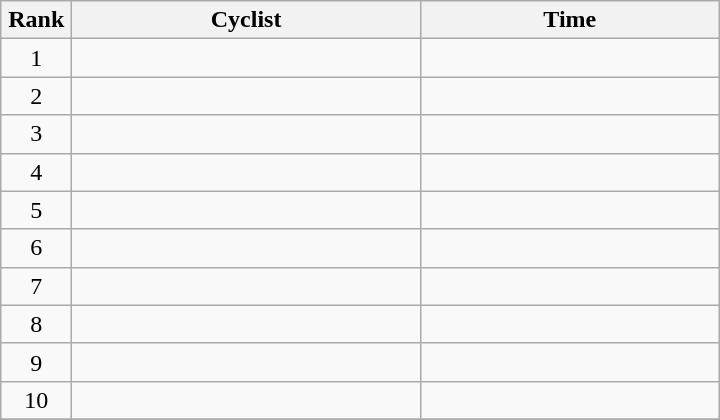<table class="wikitable" style="width:30em;margin-bottom:0;">
<tr>
<th>Rank</th>
<th>Cyclist</th>
<th>Time</th>
</tr>
<tr>
<td style="width:40px; text-align:center;">1</td>
<td style="width:225px;"></td>
<td align="right"></td>
</tr>
<tr>
<td style="text-align:center;">2</td>
<td></td>
<td align="right"></td>
</tr>
<tr>
<td style="text-align:center;">3</td>
<td></td>
<td align="right"></td>
</tr>
<tr>
<td style="text-align:center;">4</td>
<td></td>
<td align="right"></td>
</tr>
<tr>
<td style="text-align:center;">5</td>
<td></td>
<td align="right"></td>
</tr>
<tr>
<td style="text-align:center;">6</td>
<td></td>
<td align="right"></td>
</tr>
<tr>
<td style="text-align:center;">7</td>
<td></td>
<td align="right"></td>
</tr>
<tr>
<td style="text-align:center;">8</td>
<td></td>
<td align="right"></td>
</tr>
<tr>
<td style="text-align:center;">9</td>
<td></td>
<td align="right"></td>
</tr>
<tr>
<td style="text-align:center;">10</td>
<td></td>
<td align="right"></td>
</tr>
<tr>
</tr>
</table>
